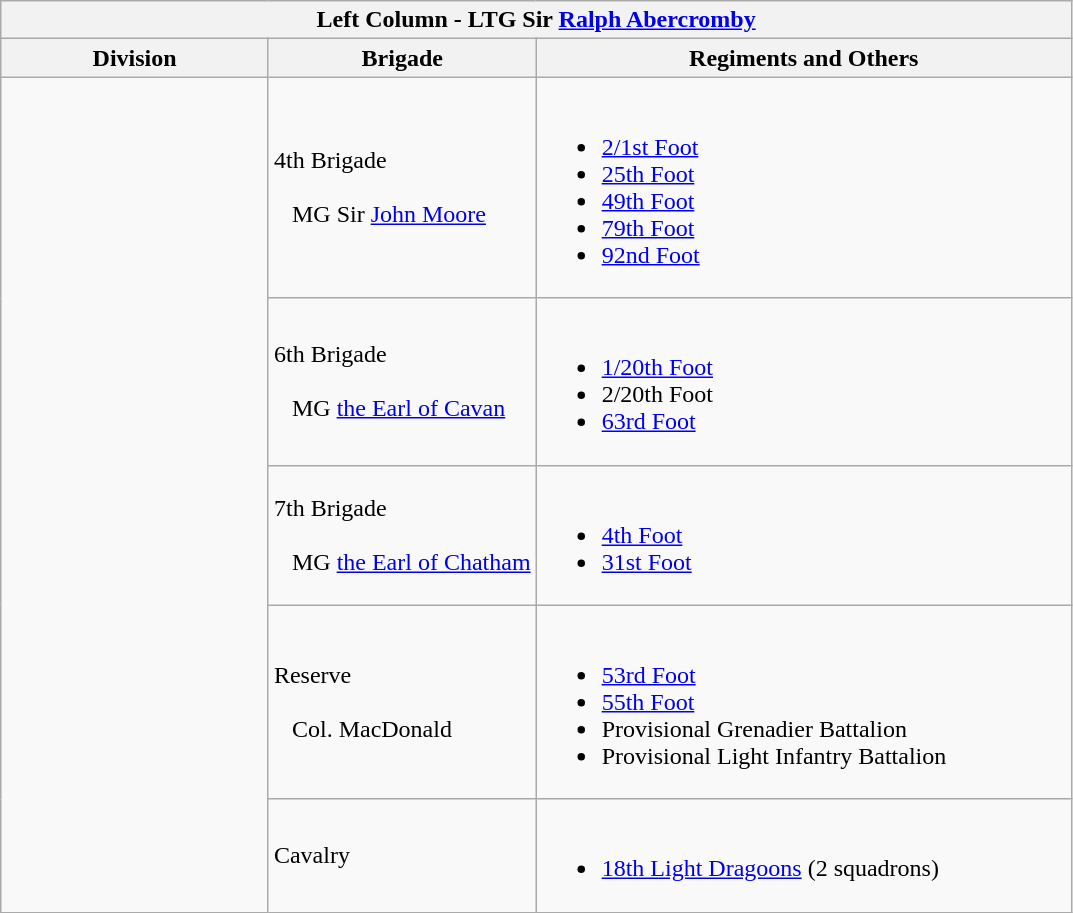<table class="wikitable">
<tr valign="top">
<th colspan="9" bgcolor="white"><strong>Left Column</strong> - LTG Sir <a href='#'>Ralph Abercromby</a></th>
</tr>
<tr>
<th width=25%>Division</th>
<th width=25%>Brigade</th>
<th>Regiments and Others</th>
</tr>
<tr>
<td rowspan=5></td>
<td>4th Brigade<br><br>  
MG Sir <a href='#'>John Moore</a></td>
<td><br><ul><li><a href='#'>2/1st Foot</a></li><li><a href='#'>25th Foot</a></li><li><a href='#'>49th Foot</a></li><li><a href='#'>79th Foot</a></li><li><a href='#'>92nd Foot</a></li></ul></td>
</tr>
<tr>
<td>6th Brigade<br><br>  
MG <a href='#'>the Earl of Cavan</a></td>
<td><br><ul><li><a href='#'>1/20th Foot</a></li><li>2/20th Foot</li><li><a href='#'>63rd Foot</a></li></ul></td>
</tr>
<tr>
<td>7th Brigade<br><br>  
MG <a href='#'>the Earl of Chatham</a></td>
<td><br><ul><li><a href='#'>4th Foot</a></li><li><a href='#'>31st Foot</a></li></ul></td>
</tr>
<tr>
<td>Reserve<br><br>  
Col. MacDonald</td>
<td><br><ul><li><a href='#'>53rd Foot</a></li><li><a href='#'>55th Foot</a></li><li>Provisional Grenadier Battalion</li><li>Provisional Light Infantry Battalion</li></ul></td>
</tr>
<tr>
<td>Cavalry</td>
<td><br><ul><li><a href='#'>18th Light Dragoons</a> (2 squadrons)</li></ul></td>
</tr>
</table>
